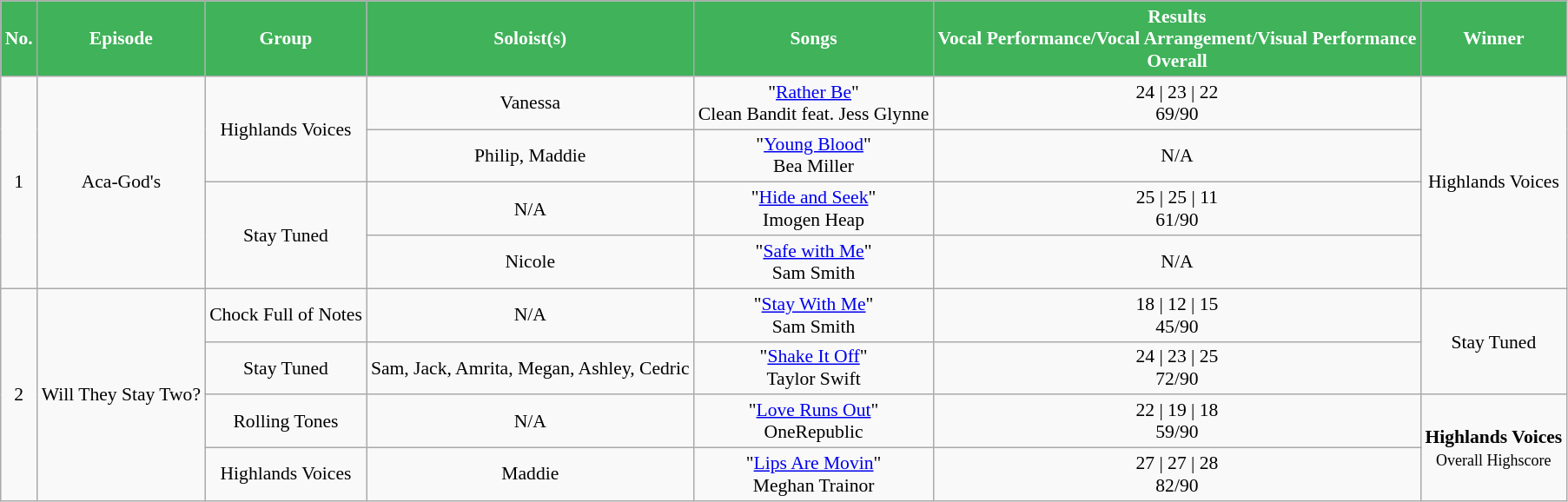<table class="wikitable plainrowheaders" style="font-size:90%">
<tr style="color:white;">
<th style="background-color: #40B25A; color: #ffffff;">No.</th>
<th style="background-color: #40B25A; color: #ffffff;">Episode</th>
<th style="background-color: #40B25A; color: #ffffff;">Group</th>
<th style="background-color: #40B25A; color: #ffffff;">Soloist(s)</th>
<th style="background-color: #40B25A; color: #ffffff;">Songs</th>
<th style="background-color: #40B25A; color: #ffffff;">Results<br>Vocal Performance/Vocal Arrangement/Visual Performance<br>Overall</th>
<th style="background-color: #40B25A; color: #ffffff;">Winner</th>
</tr>
<tr>
<td style="text-align:center;" rowspan="4">1</td>
<td style="text-align:center;" rowspan="4">Aca-God's</td>
<td style="text-align:center;" rowspan="2">Highlands Voices</td>
<td style="text-align:center;">Vanessa</td>
<td style="text-align:center;">"<a href='#'>Rather Be</a>"<br>Clean Bandit feat. Jess Glynne</td>
<td style="text-align:center;">24              |                23              |                22                              <br>69/90</td>
<td style="text-align:center;" rowspan="4">Highlands Voices</td>
</tr>
<tr>
<td style="text-align:center;">Philip, Maddie</td>
<td style="text-align:center;">"<a href='#'>Young Blood</a>"<br>Bea Miller</td>
<td style="text-align:center;">N/A</td>
</tr>
<tr>
<td style="text-align:center;" rowspan="2">Stay Tuned</td>
<td style="text-align:center;">N/A</td>
<td style="text-align:center;">"<a href='#'>Hide and Seek</a>"<br>Imogen Heap</td>
<td style="text-align:center;">25              |                25              |                11                              <br>61/90</td>
</tr>
<tr>
<td style="text-align:center;">Nicole</td>
<td style="text-align:center;">"<a href='#'>Safe with Me</a>"<br>Sam Smith</td>
<td style="text-align:center;">N/A</td>
</tr>
<tr>
<td style="text-align:center;" rowspan="4">2</td>
<td style="text-align:center;" rowspan="4">Will They Stay Two?</td>
<td style="text-align:center;">Chock Full of Notes</td>
<td style="text-align:center;">N/A</td>
<td style="text-align:center;">"<a href='#'>Stay With Me</a>"<br>Sam Smith</td>
<td style="text-align:center;">18              |              12                |            15                                  <br>45/90</td>
<td style="text-align:center;" rowspan="2">Stay Tuned</td>
</tr>
<tr>
<td style="text-align:center;">Stay Tuned</td>
<td style="text-align:center;">Sam, Jack, Amrita, Megan, Ashley, Cedric</td>
<td style="text-align:center;">"<a href='#'>Shake It Off</a>"<br>Taylor Swift</td>
<td style="text-align:center;">24              |              23                |             25                                 <br>72/90</td>
</tr>
<tr>
<td style="text-align:center;">Rolling Tones</td>
<td style="text-align:center;">N/A</td>
<td style="text-align:center;">"<a href='#'>Love Runs Out</a>"<br>OneRepublic</td>
<td style="text-align:center;">22              |            19                  |             18                                 <br>59/90</td>
<td style="text-align:center;" rowspan="2"><strong>Highlands Voices</strong><br><small>Overall Highscore</small></td>
</tr>
<tr>
<td style="text-align:center;">Highlands Voices</td>
<td style="text-align:center;">Maddie</td>
<td style="text-align:center;">"<a href='#'>Lips Are Movin</a>"<br>Meghan Trainor</td>
<td style="text-align:center;">27              |           27                   |            28                                 <br>82/90</td>
</tr>
</table>
